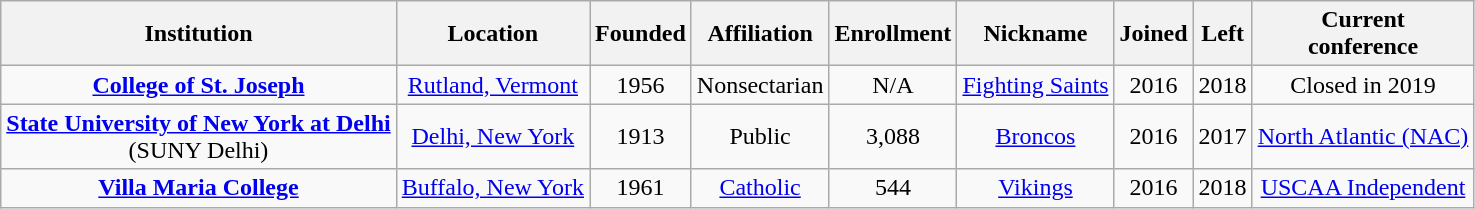<table class="wikitable sortable" style="text-align:center">
<tr>
<th>Institution</th>
<th>Location</th>
<th>Founded</th>
<th>Affiliation</th>
<th>Enrollment</th>
<th>Nickname</th>
<th>Joined</th>
<th>Left</th>
<th>Current<br>conference</th>
</tr>
<tr>
<td><strong><a href='#'>College of St. Joseph</a></strong></td>
<td><a href='#'>Rutland, Vermont</a></td>
<td>1956</td>
<td>Nonsectarian</td>
<td>N/A</td>
<td><a href='#'>Fighting Saints</a></td>
<td>2016</td>
<td>2018</td>
<td>Closed in 2019</td>
</tr>
<tr>
<td><strong><a href='#'>State University of New York at Delhi</a></strong><br>(SUNY Delhi)</td>
<td><a href='#'>Delhi, New York</a></td>
<td>1913</td>
<td>Public</td>
<td>3,088</td>
<td><a href='#'>Broncos</a></td>
<td>2016</td>
<td>2017</td>
<td><a href='#'>North Atlantic (NAC)</a></td>
</tr>
<tr>
<td><strong><a href='#'>Villa Maria College</a></strong></td>
<td><a href='#'>Buffalo, New York</a></td>
<td>1961</td>
<td><a href='#'>Catholic</a><br></td>
<td>544</td>
<td><a href='#'>Vikings</a></td>
<td>2016</td>
<td>2018</td>
<td><a href='#'>USCAA Independent</a></td>
</tr>
</table>
